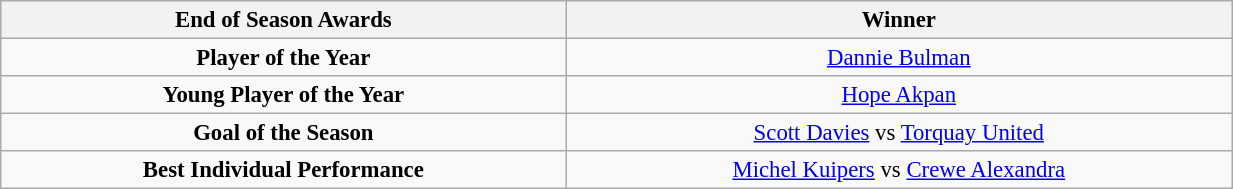<table class="wikitable" style="text-align:center; font-size:95%;width:65%; text-align:left">
<tr>
<th>End of Season Awards</th>
<th>Winner</th>
</tr>
<tr --->
<td align="center"><strong>Player of the Year</strong></td>
<td align="center"><a href='#'>Dannie Bulman</a></td>
</tr>
<tr --->
<td align="center"><strong>Young Player of the Year</strong></td>
<td align="center"><a href='#'>Hope Akpan</a></td>
</tr>
<tr --->
<td align="center"><strong>Goal of the Season</strong></td>
<td align="center"><a href='#'>Scott Davies</a> vs <a href='#'>Torquay United</a></td>
</tr>
<tr --->
<td align="center"><strong>Best Individual Performance</strong></td>
<td align="center"><a href='#'>Michel Kuipers</a> vs <a href='#'>Crewe Alexandra</a></td>
</tr>
</table>
